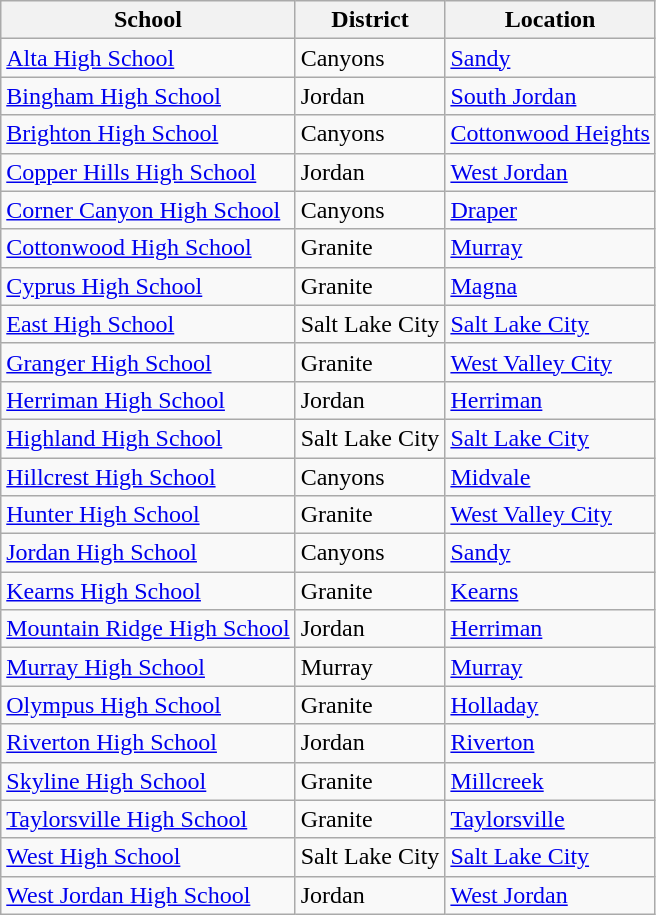<table class="wikitable">
<tr>
<th>School</th>
<th>District</th>
<th>Location</th>
</tr>
<tr>
<td><a href='#'>Alta High School</a></td>
<td>Canyons</td>
<td><a href='#'>Sandy</a></td>
</tr>
<tr>
<td><a href='#'>Bingham High School</a></td>
<td>Jordan</td>
<td><a href='#'>South Jordan</a></td>
</tr>
<tr>
<td><a href='#'>Brighton High School</a></td>
<td>Canyons</td>
<td><a href='#'>Cottonwood Heights</a></td>
</tr>
<tr>
<td><a href='#'>Copper Hills High School</a></td>
<td>Jordan</td>
<td><a href='#'>West Jordan</a></td>
</tr>
<tr>
<td><a href='#'>Corner Canyon High School</a></td>
<td>Canyons</td>
<td><a href='#'>Draper</a></td>
</tr>
<tr>
<td><a href='#'>Cottonwood High School</a></td>
<td>Granite</td>
<td><a href='#'>Murray</a></td>
</tr>
<tr>
<td><a href='#'>Cyprus High School</a></td>
<td>Granite</td>
<td><a href='#'>Magna</a></td>
</tr>
<tr>
<td><a href='#'>East High School</a></td>
<td>Salt Lake City</td>
<td><a href='#'>Salt Lake City</a></td>
</tr>
<tr>
<td><a href='#'>Granger High School</a></td>
<td>Granite</td>
<td><a href='#'>West Valley City</a></td>
</tr>
<tr>
<td><a href='#'>Herriman High School</a></td>
<td>Jordan</td>
<td><a href='#'>Herriman</a></td>
</tr>
<tr>
<td><a href='#'>Highland High School</a></td>
<td>Salt Lake City</td>
<td><a href='#'>Salt Lake City</a></td>
</tr>
<tr>
<td><a href='#'>Hillcrest High School</a></td>
<td>Canyons</td>
<td><a href='#'>Midvale</a></td>
</tr>
<tr>
<td><a href='#'>Hunter High School</a></td>
<td>Granite</td>
<td><a href='#'>West Valley City</a></td>
</tr>
<tr>
<td><a href='#'>Jordan High School</a></td>
<td>Canyons</td>
<td><a href='#'>Sandy</a></td>
</tr>
<tr>
<td><a href='#'>Kearns High School</a></td>
<td>Granite</td>
<td><a href='#'>Kearns</a></td>
</tr>
<tr>
<td><a href='#'>Mountain Ridge High School</a></td>
<td>Jordan</td>
<td><a href='#'>Herriman</a></td>
</tr>
<tr>
<td><a href='#'>Murray High School</a></td>
<td>Murray</td>
<td><a href='#'>Murray</a></td>
</tr>
<tr>
<td><a href='#'>Olympus High School</a></td>
<td>Granite</td>
<td><a href='#'>Holladay</a></td>
</tr>
<tr>
<td><a href='#'>Riverton High School</a></td>
<td>Jordan</td>
<td><a href='#'>Riverton</a></td>
</tr>
<tr>
<td><a href='#'>Skyline High School</a></td>
<td>Granite</td>
<td><a href='#'>Millcreek</a></td>
</tr>
<tr>
<td><a href='#'>Taylorsville High School</a></td>
<td>Granite</td>
<td><a href='#'>Taylorsville</a></td>
</tr>
<tr>
<td><a href='#'>West High School</a></td>
<td>Salt Lake City</td>
<td><a href='#'>Salt Lake City</a></td>
</tr>
<tr>
<td><a href='#'>West Jordan High School</a></td>
<td>Jordan</td>
<td><a href='#'>West Jordan</a></td>
</tr>
</table>
